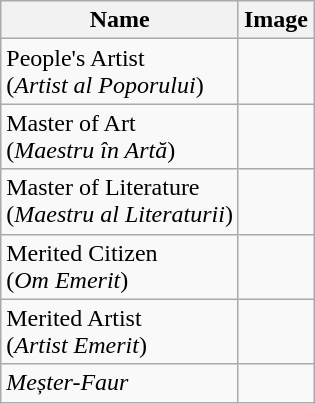<table class="wikitable">
<tr>
<th>Name</th>
<th>Image</th>
</tr>
<tr>
<td>People's Artist<br>(<em>Artist al Poporului</em>)</td>
<td></td>
</tr>
<tr>
<td>Master of Art<br>(<em>Maestru în Artă</em>)</td>
<td></td>
</tr>
<tr>
<td>Master of Literature<br>(<em>Maestru al Literaturii</em>)</td>
<td></td>
</tr>
<tr>
<td>Merited Citizen<br>(<em>Om Emerit</em>)</td>
<td></td>
</tr>
<tr>
<td>Merited Artist<br>(<em>Artist Emerit</em>)</td>
<td></td>
</tr>
<tr>
<td><em>Meșter-Faur</em></td>
<td></td>
</tr>
</table>
